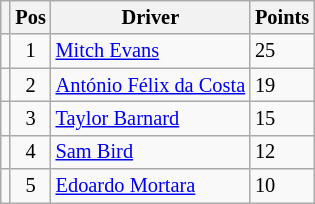<table class="wikitable" style="font-size: 85%;">
<tr>
<th></th>
<th>Pos</th>
<th>Driver</th>
<th>Points</th>
</tr>
<tr>
<td align="left"></td>
<td align="center">1</td>
<td> <a href='#'>Mitch Evans</a></td>
<td align="left">25</td>
</tr>
<tr>
<td align="left"></td>
<td align="center">2</td>
<td> <a href='#'>António Félix da Costa</a></td>
<td align="left">19</td>
</tr>
<tr>
<td align="left"></td>
<td align="center">3</td>
<td> <a href='#'>Taylor Barnard</a></td>
<td align="left">15</td>
</tr>
<tr>
<td align="left"></td>
<td align="center">4</td>
<td> <a href='#'>Sam Bird</a></td>
<td align="left">12</td>
</tr>
<tr>
<td align="left"></td>
<td align="center">5</td>
<td> <a href='#'>Edoardo Mortara</a></td>
<td align="left">10</td>
</tr>
</table>
